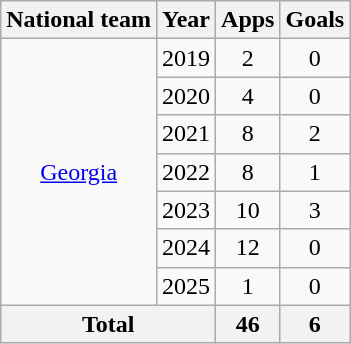<table class="wikitable" style="text-align:center">
<tr>
<th>National team</th>
<th>Year</th>
<th>Apps</th>
<th>Goals</th>
</tr>
<tr>
<td rowspan="7"><a href='#'>Georgia</a></td>
<td>2019</td>
<td>2</td>
<td>0</td>
</tr>
<tr>
<td>2020</td>
<td>4</td>
<td>0</td>
</tr>
<tr>
<td>2021</td>
<td>8</td>
<td>2</td>
</tr>
<tr>
<td>2022</td>
<td>8</td>
<td>1</td>
</tr>
<tr>
<td>2023</td>
<td>10</td>
<td>3</td>
</tr>
<tr>
<td>2024</td>
<td>12</td>
<td>0</td>
</tr>
<tr>
<td>2025</td>
<td>1</td>
<td>0</td>
</tr>
<tr>
<th colspan="2">Total</th>
<th>46</th>
<th>6</th>
</tr>
</table>
